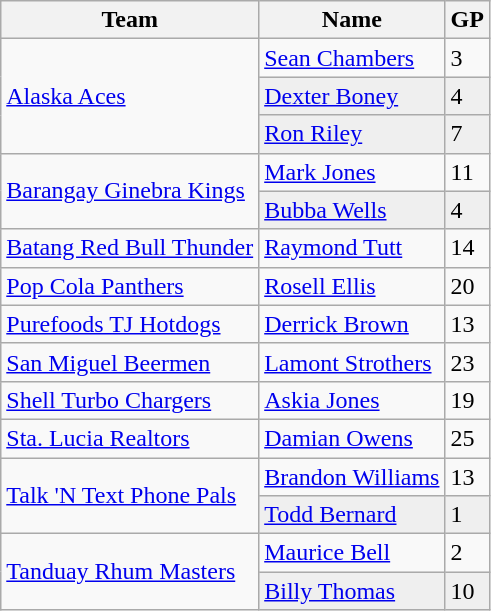<table class="wikitable">
<tr>
<th>Team</th>
<th>Name</th>
<th>GP</th>
</tr>
<tr>
<td rowspan=3><a href='#'>Alaska Aces</a></td>
<td> <a href='#'>Sean Chambers</a></td>
<td>3</td>
</tr>
<tr bgcolor=#efefef>
<td> <a href='#'>Dexter Boney</a></td>
<td>4</td>
</tr>
<tr bgcolor=#efefef>
<td> <a href='#'>Ron Riley</a></td>
<td>7</td>
</tr>
<tr>
<td rowspan=2><a href='#'>Barangay Ginebra Kings</a></td>
<td> <a href='#'>Mark Jones</a></td>
<td>11</td>
</tr>
<tr bgcolor=#efefef>
<td> <a href='#'>Bubba Wells</a></td>
<td>4</td>
</tr>
<tr>
<td><a href='#'>Batang Red Bull Thunder</a></td>
<td> <a href='#'>Raymond Tutt</a></td>
<td>14</td>
</tr>
<tr>
<td><a href='#'>Pop Cola Panthers</a></td>
<td> <a href='#'>Rosell Ellis</a></td>
<td>20</td>
</tr>
<tr>
<td><a href='#'>Purefoods TJ Hotdogs</a></td>
<td> <a href='#'>Derrick Brown</a></td>
<td>13</td>
</tr>
<tr>
<td><a href='#'>San Miguel Beermen</a></td>
<td> <a href='#'>Lamont Strothers</a></td>
<td>23</td>
</tr>
<tr>
<td><a href='#'>Shell Turbo Chargers</a></td>
<td> <a href='#'>Askia Jones</a></td>
<td>19</td>
</tr>
<tr>
<td><a href='#'>Sta. Lucia Realtors</a></td>
<td> <a href='#'>Damian Owens</a></td>
<td>25</td>
</tr>
<tr>
<td rowspan=2><a href='#'>Talk 'N Text Phone Pals</a></td>
<td> <a href='#'>Brandon Williams</a></td>
<td>13</td>
</tr>
<tr bgcolor=#efefef>
<td> <a href='#'>Todd Bernard</a></td>
<td>1</td>
</tr>
<tr>
<td rowspan=2><a href='#'>Tanduay Rhum Masters</a></td>
<td> <a href='#'>Maurice Bell</a></td>
<td>2</td>
</tr>
<tr bgcolor=#efefef>
<td> <a href='#'>Billy Thomas</a></td>
<td>10</td>
</tr>
</table>
